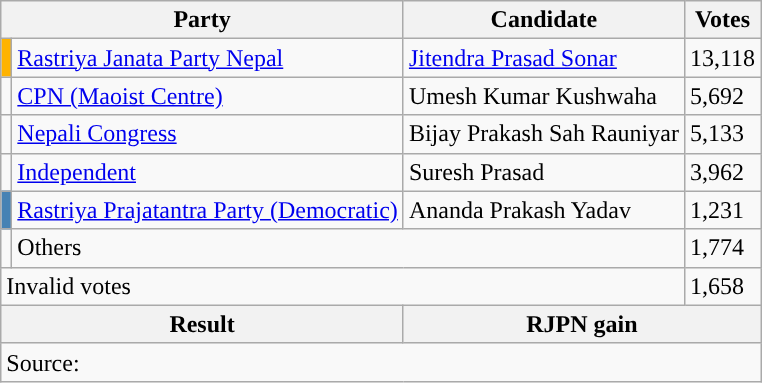<table class="wikitable">
<tr>
<th colspan="2">Party</th>
<th>Candidate</th>
<th>Votes</th>
</tr>
<tr>
<td style="background-color:#ffb300"></td>
<td><a href='#'>Rastriya Janata Party Nepal</a></td>
<td><a href='#'>Jitendra Prasad Sonar</a></td>
<td>13,118</td>
</tr>
<tr>
<td style="background-color:"></td>
<td><a href='#'>CPN (Maoist Centre)</a></td>
<td>Umesh Kumar Kushwaha</td>
<td>5,692</td>
</tr>
<tr>
<td style="background-color:"></td>
<td><a href='#'>Nepali Congress</a></td>
<td>Bijay Prakash Sah Rauniyar</td>
<td>5,133</td>
</tr>
<tr>
<td style="background-color:"></td>
<td><a href='#'>Independent</a></td>
<td>Suresh Prasad</td>
<td>3,962</td>
</tr>
<tr>
<td style="background-color:steelblue"></td>
<td><a href='#'>Rastriya Prajatantra Party (Democratic)</a></td>
<td>Ananda Prakash Yadav</td>
<td>1,231</td>
</tr>
<tr>
<td></td>
<td colspan="2">Others</td>
<td>1,774</td>
</tr>
<tr>
<td colspan="3">Invalid votes</td>
<td>1,658</td>
</tr>
<tr>
<th colspan="2">Result</th>
<th colspan="2">RJPN gain</th>
</tr>
<tr>
<td colspan="4">Source: </td>
</tr>
</table>
